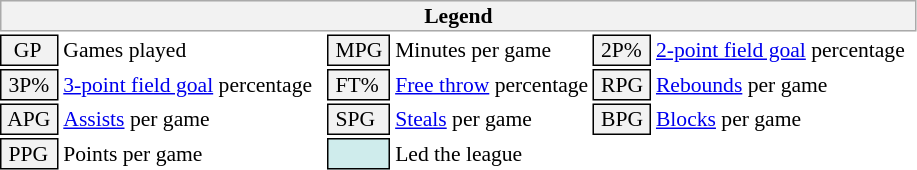<table class="toccolours" style="font-size: 90%; white-space: nowrap">
<tr>
<th colspan="6" style="background-color: #F2F2F2; border: 1px solid #AAAAAA;">Legend</th>
</tr>
<tr>
<td style="background-color: #F2F2F2; border: 1px solid black;">  GP</td>
<td>Games played</td>
<td style="background-color: #F2F2F2; border: 1px solid black"> MPG </td>
<td>Minutes per game</td>
<td style="background-color: #F2F2F2; border: 1px solid black;"> 2P% </td>
<td style="padding-right: 8px"><a href='#'>2-point field goal</a> percentage</td>
</tr>
<tr>
<td style="background-color: #F2F2F2; border: 1px solid black"> 3P% </td>
<td style="padding-right: 8px"><a href='#'>3-point field goal</a> percentage</td>
<td style="background-color: #F2F2F2; border: 1px solid black"> FT% </td>
<td><a href='#'>Free throw</a> percentage</td>
<td style="background-color: #F2F2F2; border: 1px solid black;"> RPG </td>
<td><a href='#'>Rebounds</a> per game</td>
</tr>
<tr>
<td style="background-color: #F2F2F2; border: 1px solid black"> APG </td>
<td><a href='#'>Assists</a> per game</td>
<td style="background-color: #F2F2F2; border: 1px solid black"> SPG </td>
<td><a href='#'>Steals</a> per game</td>
<td style="background-color: #F2F2F2; border: 1px solid black;"> BPG </td>
<td><a href='#'>Blocks</a> per game</td>
</tr>
<tr>
<td style="background-color: #F2F2F2; border: 1px solid black"> PPG </td>
<td>Points per game</td>
<td style="background-color: #CFECEC; border: 1px solid black"> <strong> </strong> </td>
<td>Led the league</td>
</tr>
<tr>
</tr>
</table>
